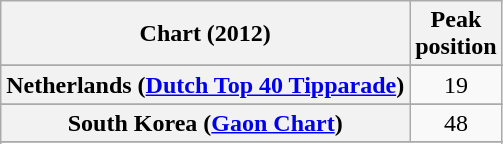<table class="wikitable plainrowheaders sortable" style="text-align:center">
<tr>
<th scope="col">Chart (2012)</th>
<th scope="col">Peak<br>position</th>
</tr>
<tr>
</tr>
<tr>
</tr>
<tr>
</tr>
<tr>
</tr>
<tr>
</tr>
<tr>
</tr>
<tr>
<th scope="row">Netherlands (<a href='#'>Dutch Top 40 Tipparade</a>)</th>
<td align="center">19</td>
</tr>
<tr>
</tr>
<tr>
<th scope="row">South Korea (<a href='#'>Gaon Chart</a>)</th>
<td style="text-align:center;">48</td>
</tr>
<tr>
</tr>
<tr>
</tr>
<tr>
</tr>
<tr>
</tr>
<tr>
</tr>
<tr>
</tr>
</table>
